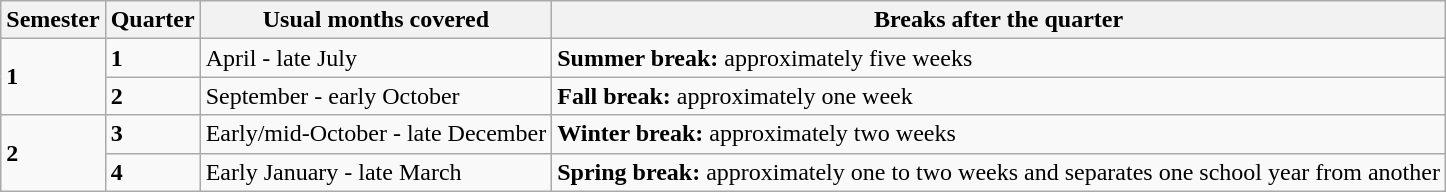<table class="wikitable">
<tr>
<th>Semester</th>
<th>Quarter</th>
<th>Usual months covered</th>
<th>Breaks after the quarter</th>
</tr>
<tr>
<td rowspan="2"><strong>1</strong></td>
<td><strong>1</strong></td>
<td>April - late July</td>
<td><strong>Summer break:</strong> approximately five weeks</td>
</tr>
<tr>
<td><strong>2</strong></td>
<td>September - early October</td>
<td><strong>Fall break:</strong> approximately one week</td>
</tr>
<tr>
<td rowspan="2"><strong>2</strong></td>
<td><strong>3</strong></td>
<td>Early/mid-October - late December</td>
<td><strong>Winter break:</strong> approximately two weeks</td>
</tr>
<tr>
<td><strong>4</strong></td>
<td>Early January - late March</td>
<td><strong>Spring break:</strong> approximately one to two weeks and separates one school year from another</td>
</tr>
</table>
